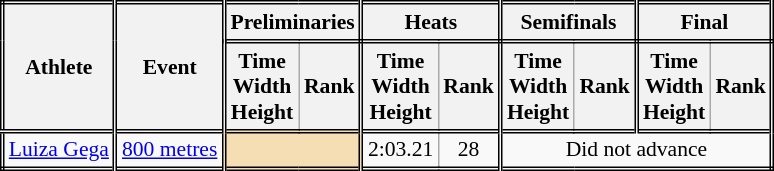<table class=wikitable style="font-size:90%; border: double;">
<tr>
<th rowspan="2" style="border-right:double">Athlete</th>
<th rowspan="2" style="border-right:double">Event</th>
<th colspan="2" style="border-right:double; border-bottom:double;">Preliminaries</th>
<th colspan="2" style="border-right:double; border-bottom:double;">Heats</th>
<th colspan="2" style="border-right:double; border-bottom:double;">Semifinals</th>
<th colspan="2" style="border-right:double; border-bottom:double;">Final</th>
</tr>
<tr>
<th>Time<br>Width<br>Height</th>
<th style="border-right:double">Rank</th>
<th>Time<br>Width<br>Height</th>
<th style="border-right:double">Rank</th>
<th>Time<br>Width<br>Height</th>
<th style="border-right:double">Rank</th>
<th>Time<br>Width<br>Height</th>
<th style="border-right:double">Rank</th>
</tr>
<tr style="border-top: double;">
<td style="border-right:double"><a href='#'>Luiza Gega</a></td>
<td style="border-right:double"><a href='#'>800 metres</a></td>
<td style="border-right:double" colspan= 2 bgcolor="wheat"></td>
<td align=center>2:03.21</td>
<td style="border-right:double" align=center>28</td>
<td colspan="4" align=center>Did not advance</td>
</tr>
</table>
